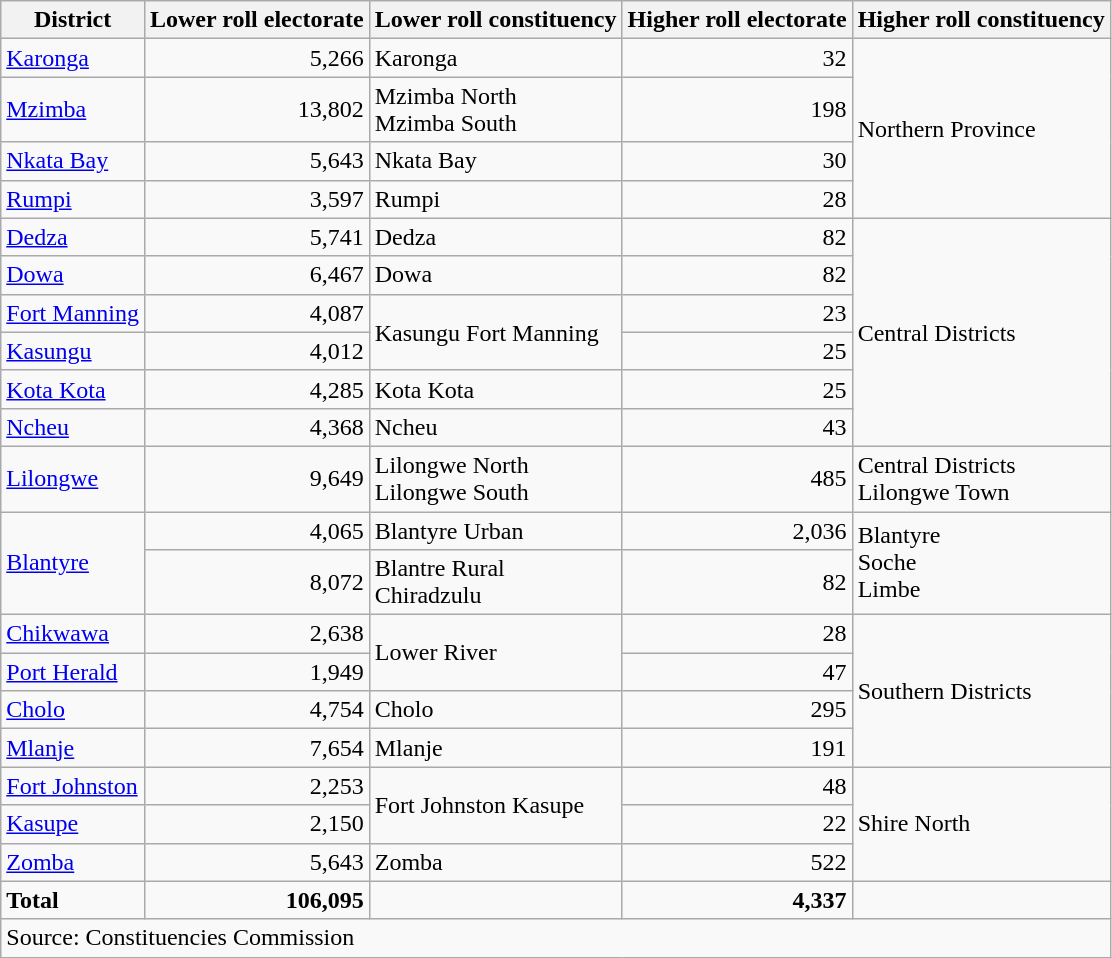<table class=wikitable>
<tr>
<th>District</th>
<th>Lower roll electorate</th>
<th>Lower roll constituency</th>
<th>Higher roll electorate</th>
<th>Higher roll constituency</th>
</tr>
<tr>
<td><a href='#'>Karonga</a></td>
<td align=right>5,266</td>
<td>Karonga</td>
<td align=right>32</td>
<td rowspan=4>Northern Province</td>
</tr>
<tr>
<td><a href='#'>Mzimba</a></td>
<td align=right>13,802</td>
<td>Mzimba North<br>Mzimba South</td>
<td align=right>198</td>
</tr>
<tr>
<td><a href='#'>Nkata Bay</a></td>
<td align=right>5,643</td>
<td>Nkata Bay</td>
<td align=right>30</td>
</tr>
<tr>
<td><a href='#'>Rumpi</a></td>
<td align=right>3,597</td>
<td>Rumpi</td>
<td align=right>28</td>
</tr>
<tr>
<td><a href='#'>Dedza</a></td>
<td align=right>5,741</td>
<td>Dedza</td>
<td align=right>82</td>
<td rowspan=6>Central Districts</td>
</tr>
<tr>
<td><a href='#'>Dowa</a></td>
<td align=right>6,467</td>
<td>Dowa</td>
<td align=right>82</td>
</tr>
<tr>
<td><a href='#'>Fort Manning</a></td>
<td align=right>4,087</td>
<td rowspan=2>Kasungu Fort Manning</td>
<td align=right>23</td>
</tr>
<tr>
<td><a href='#'>Kasungu</a></td>
<td align=right>4,012</td>
<td align=right>25</td>
</tr>
<tr>
<td><a href='#'>Kota Kota</a></td>
<td align=right>4,285</td>
<td>Kota Kota</td>
<td align=right>25</td>
</tr>
<tr>
<td><a href='#'>Ncheu</a></td>
<td align=right>4,368</td>
<td>Ncheu</td>
<td align=right>43</td>
</tr>
<tr>
<td><a href='#'>Lilongwe</a></td>
<td align=right>9,649</td>
<td>Lilongwe North<br>Lilongwe South</td>
<td align=right>485</td>
<td>Central Districts<br>Lilongwe Town</td>
</tr>
<tr>
<td rowspan=2><a href='#'>Blantyre</a></td>
<td align=right>4,065</td>
<td>Blantyre Urban</td>
<td align=right>2,036</td>
<td rowspan=2>Blantyre<br>Soche<br>Limbe</td>
</tr>
<tr>
<td align=right>8,072</td>
<td>Blantre Rural<br>Chiradzulu</td>
<td align=right>82</td>
</tr>
<tr>
<td><a href='#'>Chikwawa</a></td>
<td align=right>2,638</td>
<td rowspan=2>Lower River</td>
<td align=right>28</td>
<td rowspan=4>Southern Districts</td>
</tr>
<tr>
<td><a href='#'>Port Herald</a></td>
<td align=right>1,949</td>
<td align=right>47</td>
</tr>
<tr>
<td><a href='#'>Cholo</a></td>
<td align=right>4,754</td>
<td>Cholo</td>
<td align=right>295</td>
</tr>
<tr>
<td><a href='#'>Mlanje</a></td>
<td align=right>7,654</td>
<td>Mlanje</td>
<td align=right>191</td>
</tr>
<tr>
<td><a href='#'>Fort Johnston</a></td>
<td align=right>2,253</td>
<td rowspan=2>Fort Johnston Kasupe</td>
<td align=right>48</td>
<td rowspan=3>Shire North</td>
</tr>
<tr>
<td><a href='#'>Kasupe</a></td>
<td align=right>2,150</td>
<td align=right>22</td>
</tr>
<tr>
<td><a href='#'>Zomba</a></td>
<td align=right>5,643</td>
<td>Zomba</td>
<td align=right>522</td>
</tr>
<tr>
<td><strong>Total</strong></td>
<td align=right><strong>106,095</strong></td>
<td></td>
<td align=right><strong>4,337</strong></td>
<td></td>
</tr>
<tr>
<td colspan=5>Source: Constituencies Commission</td>
</tr>
</table>
